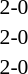<table style="width:50%;" cellspacing="1">
<tr>
<th width=15%></th>
<th width=10%></th>
<th width=15%></th>
</tr>
<tr>
</tr>
<tr style=font-size:90%>
<td align=right></td>
<td align=center>2-0</td>
<td></td>
</tr>
<tr style=font-size:90%>
<td align=right></td>
<td align=center>2-0</td>
<td></td>
</tr>
<tr style=font-size:90%>
<td align=right></td>
<td align=center>2-0</td>
<td></td>
</tr>
</table>
